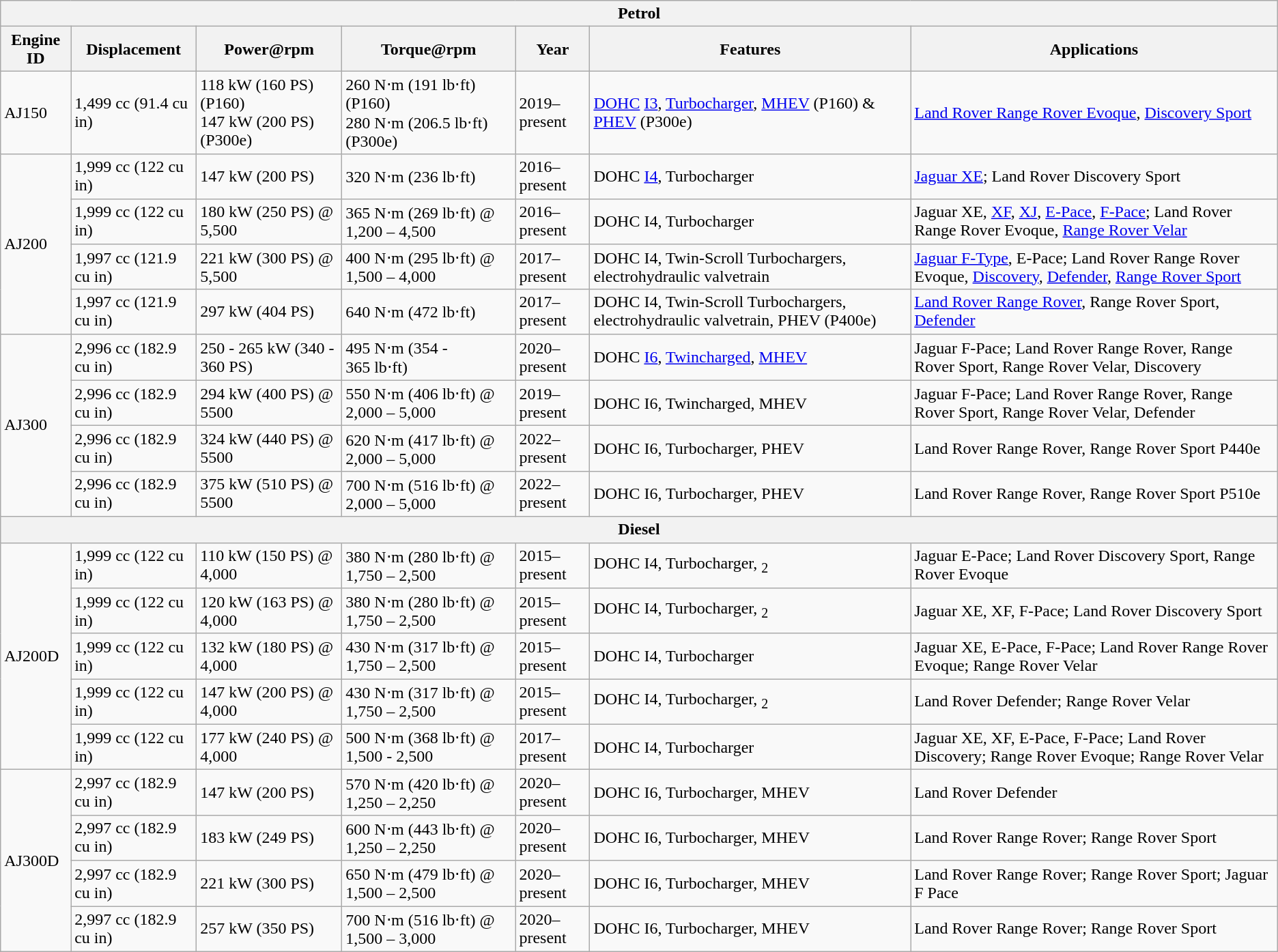<table class="wikitable">
<tr>
<th colspan="7">Petrol</th>
</tr>
<tr>
<th>Engine ID</th>
<th>Displacement</th>
<th>Power@rpm</th>
<th>Torque@rpm</th>
<th>Year</th>
<th>Features</th>
<th>Applications</th>
</tr>
<tr>
<td>AJ150</td>
<td>1,499 cc (91.4 cu in)</td>
<td>118 kW (160 PS) (P160)<br>147 kW (200 PS) (P300e)</td>
<td>260 N⋅m (191 lb⋅ft) (P160)<br>280 N⋅m (206.5 lb⋅ft) (P300e)</td>
<td>2019–present</td>
<td><a href='#'>DOHC</a> <a href='#'>I3</a>, <a href='#'>Turbocharger</a>, <a href='#'>MHEV</a> (P160) & <a href='#'>PHEV</a> (P300e)</td>
<td><a href='#'>Land Rover Range Rover Evoque</a>, <a href='#'>Discovery Sport</a></td>
</tr>
<tr>
<td rowspan="4">AJ200</td>
<td>1,999 cc (122 cu in)</td>
<td>147 kW (200 PS)</td>
<td>320 N⋅m (236 lb⋅ft)</td>
<td>2016–present</td>
<td>DOHC <a href='#'>I4</a>, Turbocharger</td>
<td><a href='#'>Jaguar XE</a>; Land Rover Discovery Sport</td>
</tr>
<tr>
<td>1,999 cc (122 cu in)</td>
<td>180 kW (250 PS) @ 5,500</td>
<td>365 N⋅m (269 lb⋅ft) @ 1,200 – 4,500</td>
<td>2016–present</td>
<td>DOHC I4, Turbocharger</td>
<td>Jaguar XE, <a href='#'>XF</a>, <a href='#'>XJ</a>, <a href='#'>E-Pace</a>, <a href='#'>F-Pace</a>; Land Rover Range Rover Evoque, <a href='#'>Range Rover Velar</a></td>
</tr>
<tr>
<td>1,997 cc (121.9 cu in)</td>
<td>221 kW (300 PS) @ 5,500</td>
<td>400 N⋅m (295 lb⋅ft) @ 1,500 – 4,000</td>
<td>2017–present</td>
<td>DOHC I4, Twin-Scroll Turbochargers, electrohydraulic valvetrain</td>
<td><a href='#'>Jaguar F-Type</a>, E-Pace; Land Rover Range Rover Evoque, <a href='#'>Discovery</a>, <a href='#'>Defender</a>, <a href='#'>Range Rover Sport</a></td>
</tr>
<tr>
<td>1,997 cc (121.9 cu in)</td>
<td>297 kW (404 PS)</td>
<td>640 N⋅m (472 lb⋅ft)</td>
<td>2017–present</td>
<td>DOHC I4, Twin-Scroll Turbochargers, electrohydraulic valvetrain, PHEV (P400e)</td>
<td><a href='#'>Land Rover Range Rover</a>, Range Rover Sport, <a href='#'>Defender</a></td>
</tr>
<tr>
<td rowspan="4">AJ300</td>
<td>2,996 cc (182.9 cu in)</td>
<td>250 - 265 kW (340 - 360 PS)</td>
<td>495 N⋅m (354 - 365 lb⋅ft)</td>
<td>2020–present</td>
<td>DOHC <a href='#'>I6</a>, <a href='#'>Twincharged</a>, <a href='#'>MHEV</a></td>
<td>Jaguar F-Pace; Land Rover Range Rover, Range Rover Sport, Range Rover Velar, Discovery</td>
</tr>
<tr>
<td>2,996 cc (182.9 cu in)</td>
<td>294 kW (400 PS) @ 5500</td>
<td>550 N⋅m (406 lb⋅ft) @ 2,000 – 5,000</td>
<td>2019–present</td>
<td>DOHC I6, Twincharged, MHEV</td>
<td>Jaguar F-Pace; Land Rover Range Rover, Range Rover Sport, Range Rover Velar, Defender</td>
</tr>
<tr>
<td>2,996 cc (182.9 cu in)</td>
<td>324 kW (440 PS) @ 5500</td>
<td>620 N⋅m (417 lb⋅ft) @ 2,000 – 5,000</td>
<td>2022–present</td>
<td>DOHC I6, Turbocharger, PHEV</td>
<td>Land Rover Range Rover, Range Rover Sport P440e</td>
</tr>
<tr>
<td>2,996 cc (182.9 cu in)</td>
<td>375 kW (510 PS) @ 5500</td>
<td>700 N⋅m (516 lb⋅ft) @ 2,000 – 5,000</td>
<td>2022–present</td>
<td>DOHC I6, Turbocharger, PHEV</td>
<td>Land Rover Range Rover, Range Rover Sport P510e</td>
</tr>
<tr>
<th colspan="7">Diesel</th>
</tr>
<tr>
<td rowspan="5">AJ200D</td>
<td>1,999 cc (122 cu in)</td>
<td>110 kW (150 PS) @ 4,000</td>
<td>380 N⋅m (280 lb⋅ft) @ 1,750 – 2,500</td>
<td>2015–present</td>
<td>DOHC I4, Turbocharger, <sub>2</sub></td>
<td>Jaguar E-Pace; Land Rover Discovery Sport, Range Rover Evoque</td>
</tr>
<tr>
<td>1,999 cc (122 cu in)</td>
<td>120 kW (163 PS) @ 4,000</td>
<td>380 N⋅m (280 lb⋅ft) @ 1,750 – 2,500</td>
<td>2015–present</td>
<td>DOHC I4, Turbocharger, <sub>2</sub></td>
<td>Jaguar XE, XF, F-Pace; Land Rover Discovery Sport</td>
</tr>
<tr>
<td>1,999 cc (122 cu in)</td>
<td>132 kW (180 PS) @ 4,000</td>
<td>430 N⋅m (317 lb⋅ft) @ 1,750 – 2,500</td>
<td>2015–present</td>
<td>DOHC I4, Turbocharger</td>
<td>Jaguar XE, E-Pace, F-Pace; Land Rover Range Rover Evoque; Range Rover Velar</td>
</tr>
<tr>
<td>1,999 cc (122 cu in)</td>
<td>147 kW (200 PS) @ 4,000</td>
<td>430 N⋅m (317 lb⋅ft) @ 1,750 – 2,500</td>
<td>2015–present</td>
<td>DOHC I4, Turbocharger, <sub>2</sub></td>
<td>Land Rover Defender; Range Rover Velar</td>
</tr>
<tr>
<td>1,999 cc (122 cu in)</td>
<td>177 kW (240 PS) @ 4,000</td>
<td>500 N⋅m (368 lb⋅ft) @ 1,500 - 2,500</td>
<td>2017–present</td>
<td>DOHC I4, Turbocharger</td>
<td>Jaguar XE, XF, E-Pace, F-Pace; Land Rover Discovery; Range Rover Evoque; Range Rover Velar</td>
</tr>
<tr>
<td rowspan="4">AJ300D</td>
<td>2,997 cc (182.9 cu in)</td>
<td>147 kW (200 PS)</td>
<td>570 N⋅m (420 lb⋅ft) @ 1,250 – 2,250</td>
<td>2020–present</td>
<td>DOHC I6, Turbocharger, MHEV</td>
<td>Land Rover Defender</td>
</tr>
<tr>
<td>2,997 cc (182.9 cu in)</td>
<td>183 kW (249 PS)</td>
<td>600 N⋅m (443 lb⋅ft) @ 1,250 – 2,250</td>
<td>2020–present</td>
<td>DOHC I6, Turbocharger, MHEV</td>
<td>Land Rover Range Rover; Range Rover Sport</td>
</tr>
<tr>
<td>2,997 cc (182.9 cu in)</td>
<td>221 kW (300 PS)</td>
<td>650 N⋅m (479 lb⋅ft) @ 1,500 – 2,500</td>
<td>2020–present</td>
<td>DOHC I6, Turbocharger, MHEV</td>
<td>Land Rover Range Rover; Range Rover Sport; Jaguar F Pace</td>
</tr>
<tr>
<td>2,997 cc (182.9 cu in)</td>
<td>257 kW (350 PS)</td>
<td>700 N⋅m (516 lb⋅ft) @ 1,500 – 3,000</td>
<td>2020–present</td>
<td>DOHC I6, Turbocharger, MHEV</td>
<td>Land Rover Range Rover; Range Rover Sport</td>
</tr>
</table>
